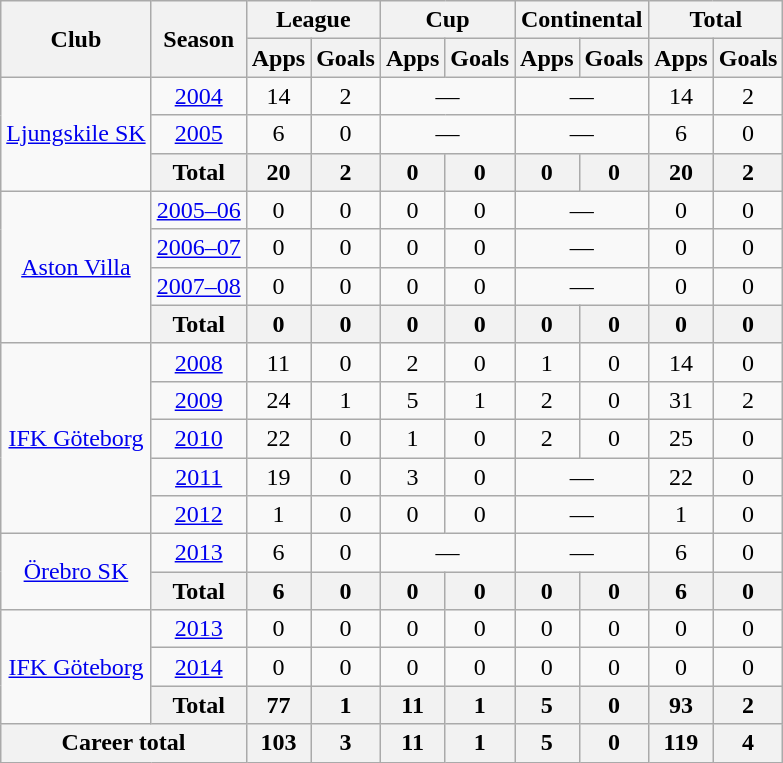<table class="wikitable" style="text-align:center">
<tr>
<th rowspan=2>Club</th>
<th rowspan=2>Season</th>
<th colspan=2>League</th>
<th colspan=2>Cup</th>
<th colspan=2>Continental</th>
<th colspan=2>Total</th>
</tr>
<tr>
<th>Apps</th>
<th>Goals</th>
<th>Apps</th>
<th>Goals</th>
<th>Apps</th>
<th>Goals</th>
<th>Apps</th>
<th>Goals</th>
</tr>
<tr>
<td rowspan=3><a href='#'>Ljungskile SK</a></td>
<td><a href='#'>2004</a></td>
<td>14</td>
<td>2</td>
<td colspan=2>—</td>
<td colspan=2>—</td>
<td>14</td>
<td>2</td>
</tr>
<tr>
<td><a href='#'>2005</a></td>
<td>6</td>
<td>0</td>
<td colspan=2>—</td>
<td colspan=2>—</td>
<td>6</td>
<td>0</td>
</tr>
<tr>
<th>Total</th>
<th>20</th>
<th>2</th>
<th>0</th>
<th>0</th>
<th>0</th>
<th>0</th>
<th>20</th>
<th>2</th>
</tr>
<tr>
<td rowspan=4><a href='#'>Aston Villa</a></td>
<td><a href='#'>2005–06</a></td>
<td>0</td>
<td>0</td>
<td>0</td>
<td>0</td>
<td colspan=2>—</td>
<td>0</td>
<td>0</td>
</tr>
<tr>
<td><a href='#'>2006–07</a></td>
<td>0</td>
<td>0</td>
<td>0</td>
<td>0</td>
<td colspan=2>—</td>
<td>0</td>
<td>0</td>
</tr>
<tr>
<td><a href='#'>2007–08</a></td>
<td>0</td>
<td>0</td>
<td>0</td>
<td>0</td>
<td colspan=2>—</td>
<td>0</td>
<td>0</td>
</tr>
<tr>
<th>Total</th>
<th>0</th>
<th>0</th>
<th>0</th>
<th>0</th>
<th>0</th>
<th>0</th>
<th>0</th>
<th>0</th>
</tr>
<tr>
<td rowspan=5><a href='#'>IFK Göteborg</a></td>
<td><a href='#'>2008</a></td>
<td>11</td>
<td>0</td>
<td>2</td>
<td>0</td>
<td>1</td>
<td>0</td>
<td>14</td>
<td>0</td>
</tr>
<tr>
<td><a href='#'>2009</a></td>
<td>24</td>
<td>1</td>
<td>5</td>
<td>1</td>
<td>2</td>
<td>0</td>
<td>31</td>
<td>2</td>
</tr>
<tr>
<td><a href='#'>2010</a></td>
<td>22</td>
<td>0</td>
<td>1</td>
<td>0</td>
<td>2</td>
<td>0</td>
<td>25</td>
<td>0</td>
</tr>
<tr>
<td><a href='#'>2011</a></td>
<td>19</td>
<td>0</td>
<td>3</td>
<td>0</td>
<td colspan=2>—</td>
<td>22</td>
<td>0</td>
</tr>
<tr>
<td><a href='#'>2012</a></td>
<td>1</td>
<td>0</td>
<td>0</td>
<td>0</td>
<td colspan=2>—</td>
<td>1</td>
<td>0</td>
</tr>
<tr>
<td rowspan=2><a href='#'>Örebro SK</a></td>
<td><a href='#'>2013</a></td>
<td>6</td>
<td>0</td>
<td colspan=2>—</td>
<td colspan=2>—</td>
<td>6</td>
<td>0</td>
</tr>
<tr>
<th>Total</th>
<th>6</th>
<th>0</th>
<th>0</th>
<th>0</th>
<th>0</th>
<th>0</th>
<th>6</th>
<th>0</th>
</tr>
<tr>
<td rowspan=3><a href='#'>IFK Göteborg</a></td>
<td><a href='#'>2013</a></td>
<td>0</td>
<td>0</td>
<td>0</td>
<td>0</td>
<td>0</td>
<td>0</td>
<td>0</td>
<td>0</td>
</tr>
<tr>
<td><a href='#'>2014</a></td>
<td>0</td>
<td>0</td>
<td>0</td>
<td>0</td>
<td>0</td>
<td>0</td>
<td>0</td>
<td>0</td>
</tr>
<tr>
<th>Total</th>
<th>77</th>
<th>1</th>
<th>11</th>
<th>1</th>
<th>5</th>
<th>0</th>
<th>93</th>
<th>2</th>
</tr>
<tr>
<th colspan=2>Career total</th>
<th>103</th>
<th>3</th>
<th>11</th>
<th>1</th>
<th>5</th>
<th>0</th>
<th>119</th>
<th>4</th>
</tr>
</table>
